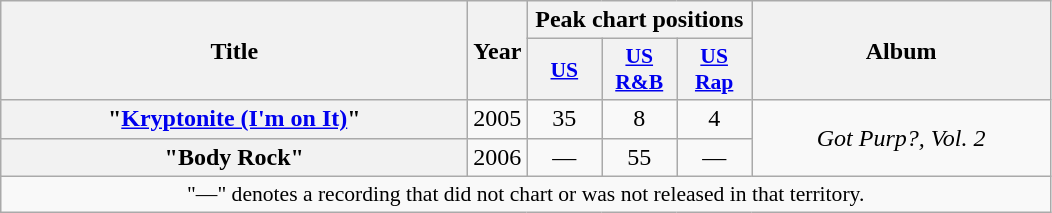<table class="wikitable plainrowheaders" style="text-align:center;" border="1">
<tr>
<th scope="col" rowspan="2" style="width:19em;">Title</th>
<th scope="col" rowspan="2">Year</th>
<th scope="col" colspan="3">Peak chart positions</th>
<th scope="col" rowspan="2" style="width:12em;">Album</th>
</tr>
<tr>
<th style="width:3em; font-size:90%"><a href='#'>US</a></th>
<th style="width:3em; font-size:90%"><a href='#'>US R&B</a></th>
<th style="width:3em; font-size:90%"><a href='#'>US Rap</a></th>
</tr>
<tr>
<th scope="row">"<a href='#'>Kryptonite (I'm on It)</a>"</th>
<td>2005</td>
<td>35</td>
<td>8</td>
<td>4</td>
<td rowspan="2"><em>Got Purp?, Vol. 2</em></td>
</tr>
<tr>
<th scope="row">"Body Rock"</th>
<td>2006</td>
<td>—</td>
<td>55</td>
<td>—</td>
</tr>
<tr>
<td colspan="6" style="font-size:90%">"—" denotes a recording that did not chart or was not released in that territory.</td>
</tr>
</table>
